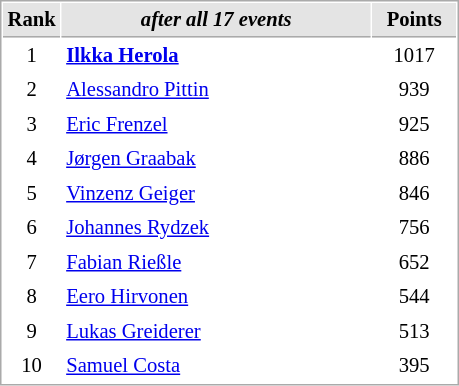<table cellspacing="1" cellpadding="3" style="border:1px solid #AAAAAA;font-size:86%">
<tr style="background-color: #E4E4E4;">
<th style="border-bottom:1px solid #AAAAAA; width: 10px;">Rank</th>
<th style="border-bottom:1px solid #AAAAAA; width: 200px;"><em>after all 17 events</em></th>
<th style="border-bottom:1px solid #AAAAAA; width: 50px;">Points</th>
</tr>
<tr>
<td align=center>1</td>
<td><strong> <a href='#'>Ilkka Herola</a></strong></td>
<td align=center>1017</td>
</tr>
<tr>
<td align=center>2</td>
<td> <a href='#'>Alessandro Pittin</a></td>
<td align=center>939</td>
</tr>
<tr>
<td align=center>3</td>
<td> <a href='#'>Eric Frenzel</a></td>
<td align=center>925</td>
</tr>
<tr>
<td align=center>4</td>
<td> <a href='#'>Jørgen Graabak</a></td>
<td align=center>886</td>
</tr>
<tr>
<td align=center>5</td>
<td> <a href='#'>Vinzenz Geiger</a></td>
<td align=center>846</td>
</tr>
<tr>
<td align=center>6</td>
<td> <a href='#'>Johannes Rydzek</a></td>
<td align=center>756</td>
</tr>
<tr>
<td align=center>7</td>
<td> <a href='#'>Fabian Rießle</a></td>
<td align=center>652</td>
</tr>
<tr>
<td align=center>8</td>
<td> <a href='#'>Eero Hirvonen</a></td>
<td align=center>544</td>
</tr>
<tr>
<td align=center>9</td>
<td> <a href='#'>Lukas Greiderer</a></td>
<td align=center>513</td>
</tr>
<tr>
<td align=center>10</td>
<td> <a href='#'>Samuel Costa</a></td>
<td align=center>395</td>
</tr>
</table>
